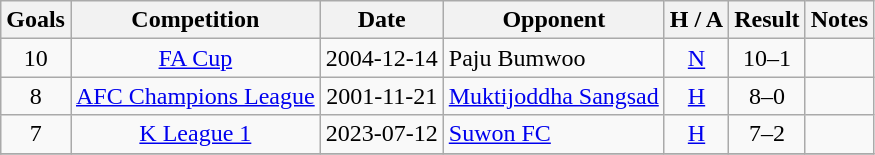<table class="wikitable" style="text-align:center">
<tr>
<th>Goals</th>
<th>Competition</th>
<th>Date</th>
<th>Opponent</th>
<th>H / A</th>
<th>Result</th>
<th>Notes</th>
</tr>
<tr>
<td>10</td>
<td><a href='#'>FA Cup</a></td>
<td>2004-12-14</td>
<td align=left> Paju Bumwoo</td>
<td><a href='#'>N</a></td>
<td>10–1</td>
<td></td>
</tr>
<tr>
<td>8</td>
<td><a href='#'>AFC Champions League</a></td>
<td>2001-11-21</td>
<td> <a href='#'>Muktijoddha Sangsad</a></td>
<td><a href='#'>H</a></td>
<td>8–0</td>
<td></td>
</tr>
<tr>
<td>7</td>
<td><a href='#'>K League 1</a></td>
<td>2023-07-12</td>
<td align=left> <a href='#'>Suwon FC</a></td>
<td><a href='#'>H</a></td>
<td>7–2</td>
<td></td>
</tr>
<tr>
</tr>
</table>
